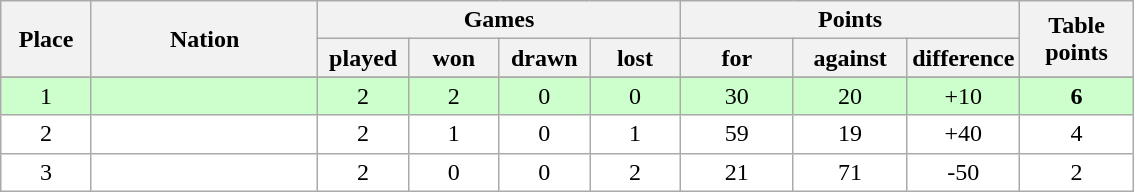<table class="wikitable">
<tr>
<th rowspan=2 width="8%">Place</th>
<th rowspan=2 width="20%">Nation</th>
<th colspan=4 width="32%">Games</th>
<th colspan=3 width="30%">Points</th>
<th rowspan=2 width="10%">Table<br>points</th>
</tr>
<tr>
<th width="8%">played</th>
<th width="8%">won</th>
<th width="8%">drawn</th>
<th width="8%">lost</th>
<th width="10%">for</th>
<th width="10%">against</th>
<th width="10%">difference</th>
</tr>
<tr>
</tr>
<tr bgcolor=#ccffcc align=center>
<td>1</td>
<td align=left><strong></strong></td>
<td>2</td>
<td>2</td>
<td>0</td>
<td>0</td>
<td>30</td>
<td>20</td>
<td>+10</td>
<td><strong>6</strong></td>
</tr>
<tr bgcolor=#ffffff align=center>
<td>2</td>
<td align=left></td>
<td>2</td>
<td>1</td>
<td>0</td>
<td>1</td>
<td>59</td>
<td>19</td>
<td>+40</td>
<td>4</td>
</tr>
<tr bgcolor=#ffffff align=center>
<td>3</td>
<td align=left></td>
<td>2</td>
<td>0</td>
<td>0</td>
<td>2</td>
<td>21</td>
<td>71</td>
<td>-50</td>
<td>2</td>
</tr>
</table>
